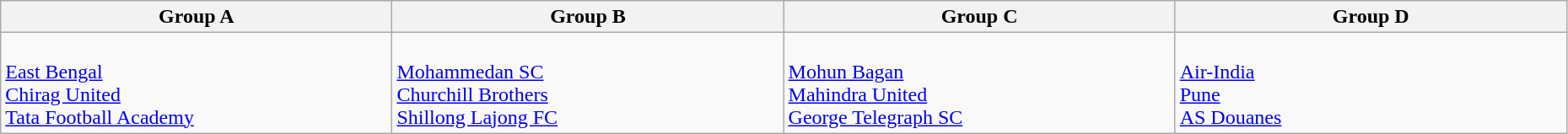<table class="wikitable" style="width:98%;">
<tr>
<th width=20%>Group A</th>
<th width=20%>Group B</th>
<th width=20%>Group C</th>
<th width=20%>Group D</th>
</tr>
<tr>
<td><br><a href='#'>East Bengal</a> <br>
<a href='#'>Chirag United</a> <br>
<a href='#'>Tata Football Academy</a> <br></td>
<td><br><a href='#'>Mohammedan SC</a> <br>
<a href='#'>Churchill Brothers</a> <br>
<a href='#'>Shillong Lajong FC</a> <br></td>
<td><br><a href='#'>Mohun Bagan</a> <br>
<a href='#'>Mahindra United</a> <br>
<a href='#'>George Telegraph SC</a> <br></td>
<td><br><a href='#'>Air-India</a> <br>
<a href='#'>Pune</a> <br>
 <a href='#'>AS Douanes</a> <br></td>
</tr>
</table>
